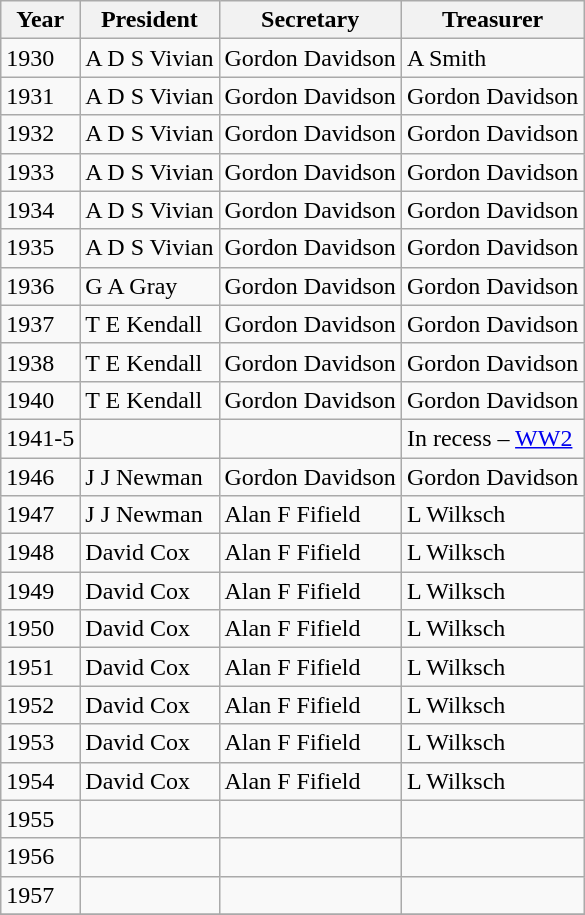<table class="wikitable sortable">
<tr>
<th>Year</th>
<th>President</th>
<th>Secretary</th>
<th>Treasurer</th>
</tr>
<tr>
<td>1930</td>
<td>A D S Vivian</td>
<td>Gordon Davidson</td>
<td>A Smith</td>
</tr>
<tr>
<td>1931</td>
<td>A D S Vivian</td>
<td>Gordon Davidson</td>
<td>Gordon Davidson</td>
</tr>
<tr>
<td>1932</td>
<td>A D S Vivian</td>
<td>Gordon Davidson</td>
<td>Gordon Davidson</td>
</tr>
<tr>
<td>1933</td>
<td>A D S Vivian</td>
<td>Gordon Davidson</td>
<td>Gordon Davidson</td>
</tr>
<tr>
<td>1934</td>
<td>A D S Vivian</td>
<td>Gordon Davidson</td>
<td>Gordon Davidson</td>
</tr>
<tr>
<td>1935</td>
<td>A D S Vivian</td>
<td>Gordon Davidson</td>
<td>Gordon Davidson</td>
</tr>
<tr>
<td>1936</td>
<td>G A Gray</td>
<td>Gordon Davidson</td>
<td>Gordon Davidson</td>
</tr>
<tr>
<td>1937</td>
<td>T E Kendall</td>
<td>Gordon Davidson</td>
<td>Gordon Davidson</td>
</tr>
<tr>
<td>1938</td>
<td>T E Kendall</td>
<td>Gordon Davidson</td>
<td>Gordon Davidson</td>
</tr>
<tr>
<td>1940</td>
<td>T E Kendall</td>
<td>Gordon Davidson</td>
<td>Gordon Davidson</td>
</tr>
<tr>
<td>1941-5</td>
<td></td>
<td></td>
<td>In recess – <a href='#'>WW2</a></td>
</tr>
<tr>
<td>1946</td>
<td>J J Newman</td>
<td>Gordon Davidson</td>
<td>Gordon Davidson</td>
</tr>
<tr>
<td>1947</td>
<td>J J Newman</td>
<td>Alan F Fifield</td>
<td>L Wilksch</td>
</tr>
<tr>
<td>1948</td>
<td>David Cox</td>
<td>Alan F Fifield</td>
<td>L Wilksch</td>
</tr>
<tr>
<td>1949</td>
<td>David Cox</td>
<td>Alan F Fifield</td>
<td>L Wilksch</td>
</tr>
<tr>
<td>1950</td>
<td>David Cox</td>
<td>Alan F Fifield</td>
<td>L Wilksch</td>
</tr>
<tr>
<td>1951</td>
<td>David Cox</td>
<td>Alan F Fifield</td>
<td>L Wilksch</td>
</tr>
<tr>
<td>1952</td>
<td>David Cox</td>
<td>Alan F Fifield</td>
<td>L Wilksch</td>
</tr>
<tr>
<td>1953</td>
<td>David Cox</td>
<td>Alan F Fifield</td>
<td>L Wilksch</td>
</tr>
<tr>
<td>1954</td>
<td>David Cox</td>
<td>Alan F Fifield</td>
<td>L Wilksch</td>
</tr>
<tr>
<td>1955</td>
<td></td>
<td></td>
<td></td>
</tr>
<tr>
<td>1956</td>
<td></td>
<td></td>
<td></td>
</tr>
<tr>
<td>1957</td>
<td></td>
<td></td>
<td></td>
</tr>
<tr>
</tr>
</table>
